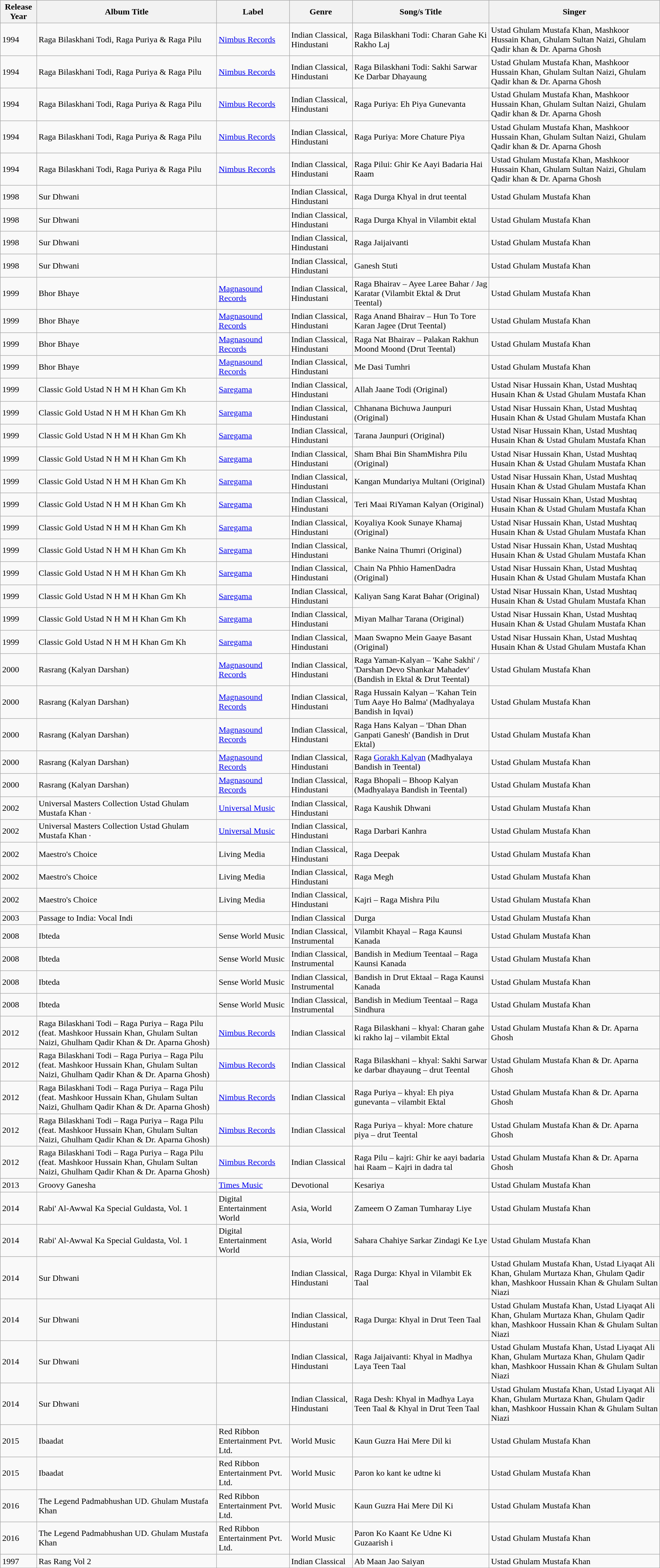<table class="wikitable sortable">
<tr>
<th>Release Year</th>
<th>Album Title</th>
<th>Label</th>
<th>Genre</th>
<th>Song/s Title</th>
<th>Singer</th>
</tr>
<tr>
<td>1994</td>
<td>Raga Bilaskhani Todi, Raga Puriya & Raga Pilu</td>
<td><a href='#'>Nimbus Records</a></td>
<td>Indian Classical, Hindustani</td>
<td>Raga Bilaskhani Todi: Charan Gahe Ki Rakho Laj</td>
<td>Ustad Ghulam Mustafa Khan, Mashkoor Hussain Khan, Ghulam Sultan Naizi, Ghulam Qadir khan & Dr. Aparna Ghosh</td>
</tr>
<tr>
<td>1994</td>
<td>Raga Bilaskhani Todi, Raga Puriya & Raga Pilu</td>
<td><a href='#'>Nimbus Records</a></td>
<td>Indian Classical, Hindustani</td>
<td>Raga Bilaskhani Todi: Sakhi Sarwar Ke Darbar Dhayaung</td>
<td>Ustad Ghulam Mustafa Khan, Mashkoor Hussain Khan, Ghulam Sultan Naizi, Ghulam Qadir khan & Dr. Aparna Ghosh</td>
</tr>
<tr>
<td>1994</td>
<td>Raga Bilaskhani Todi, Raga Puriya & Raga Pilu</td>
<td><a href='#'>Nimbus Records</a></td>
<td>Indian Classical, Hindustani</td>
<td>Raga Puriya: Eh Piya Gunevanta</td>
<td>Ustad Ghulam Mustafa Khan, Mashkoor Hussain Khan, Ghulam Sultan Naizi, Ghulam Qadir khan & Dr. Aparna Ghosh</td>
</tr>
<tr>
<td>1994</td>
<td>Raga Bilaskhani Todi, Raga Puriya & Raga Pilu</td>
<td><a href='#'>Nimbus Records</a></td>
<td>Indian Classical, Hindustani</td>
<td>Raga Puriya: More Chature Piya</td>
<td>Ustad Ghulam Mustafa Khan, Mashkoor Hussain Khan, Ghulam Sultan Naizi, Ghulam Qadir khan & Dr. Aparna Ghosh</td>
</tr>
<tr>
<td>1994</td>
<td>Raga Bilaskhani Todi, Raga Puriya & Raga Pilu</td>
<td><a href='#'>Nimbus Records</a></td>
<td>Indian Classical, Hindustani</td>
<td>Raga Pilui: Ghir Ke Aayi Badaria Hai Raam</td>
<td>Ustad Ghulam Mustafa Khan, Mashkoor Hussain Khan, Ghulam Sultan Naizi, Ghulam Qadir khan & Dr. Aparna Ghosh</td>
</tr>
<tr>
<td>1998</td>
<td>Sur Dhwani</td>
<td></td>
<td>Indian Classical, Hindustani</td>
<td>Raga Durga Khyal in drut teental</td>
<td>Ustad Ghulam Mustafa Khan</td>
</tr>
<tr>
<td>1998</td>
<td>Sur Dhwani</td>
<td></td>
<td>Indian Classical, Hindustani</td>
<td>Raga Durga Khyal in Vilambit ektal</td>
<td>Ustad Ghulam Mustafa Khan</td>
</tr>
<tr>
<td>1998</td>
<td>Sur Dhwani</td>
<td></td>
<td>Indian Classical, Hindustani</td>
<td>Raga Jaijaivanti</td>
<td>Ustad Ghulam Mustafa Khan</td>
</tr>
<tr>
<td>1998</td>
<td>Sur Dhwani</td>
<td></td>
<td>Indian Classical, Hindustani</td>
<td>Ganesh Stuti</td>
<td>Ustad Ghulam Mustafa Khan</td>
</tr>
<tr>
<td>1999</td>
<td>Bhor Bhaye</td>
<td><a href='#'>Magnasound Records</a></td>
<td>Indian Classical, Hindustani</td>
<td>Raga Bhairav – Ayee Laree Bahar / Jag Karatar (Vilambit Ektal & Drut Teental)</td>
<td>Ustad Ghulam Mustafa Khan</td>
</tr>
<tr>
<td>1999</td>
<td>Bhor Bhaye</td>
<td><a href='#'>Magnasound Records</a></td>
<td>Indian Classical, Hindustani</td>
<td>Raga Anand Bhairav – Hun To Tore Karan Jagee (Drut Teental)</td>
<td>Ustad Ghulam Mustafa Khan</td>
</tr>
<tr>
<td>1999</td>
<td>Bhor Bhaye</td>
<td><a href='#'>Magnasound Records</a></td>
<td>Indian Classical, Hindustani</td>
<td>Raga Nat Bhairav – Palakan Rakhun Moond Moond (Drut Teental)</td>
<td>Ustad Ghulam Mustafa Khan</td>
</tr>
<tr>
<td>1999</td>
<td>Bhor Bhaye</td>
<td><a href='#'>Magnasound Records</a></td>
<td>Indian Classical, Hindustani</td>
<td>Me Dasi Tumhri</td>
<td>Ustad Ghulam Mustafa Khan</td>
</tr>
<tr>
<td>1999</td>
<td>Classic Gold Ustad N H M H Khan Gm Kh</td>
<td><a href='#'>Saregama</a></td>
<td>Indian Classical, Hindustani</td>
<td>Allah Jaane Todi (Original)</td>
<td>Ustad Nisar Hussain Khan, Ustad Mushtaq Husain Khan & Ustad Ghulam Mustafa Khan</td>
</tr>
<tr>
<td>1999</td>
<td>Classic Gold Ustad N H M H Khan Gm Kh</td>
<td><a href='#'>Saregama</a></td>
<td>Indian Classical, Hindustani</td>
<td>Chhanana Bichuwa Jaunpuri (Original)</td>
<td>Ustad Nisar Hussain Khan, Ustad Mushtaq Husain Khan & Ustad Ghulam Mustafa Khan</td>
</tr>
<tr>
<td>1999</td>
<td>Classic Gold Ustad N H M H Khan Gm Kh</td>
<td><a href='#'>Saregama</a></td>
<td>Indian Classical, Hindustani</td>
<td>Tarana Jaunpuri (Original)</td>
<td>Ustad Nisar Hussain Khan, Ustad Mushtaq Husain Khan & Ustad Ghulam Mustafa Khan</td>
</tr>
<tr>
<td>1999</td>
<td>Classic Gold Ustad N H M H Khan Gm Kh</td>
<td><a href='#'>Saregama</a></td>
<td>Indian Classical, Hindustani</td>
<td>Sham Bhai Bin ShamMishra Pilu (Original)</td>
<td>Ustad Nisar Hussain Khan, Ustad Mushtaq Husain Khan & Ustad Ghulam Mustafa Khan</td>
</tr>
<tr>
<td>1999</td>
<td>Classic Gold Ustad N H M H Khan Gm Kh</td>
<td><a href='#'>Saregama</a></td>
<td>Indian Classical, Hindustani</td>
<td>Kangan Mundariya Multani (Original)</td>
<td>Ustad Nisar Hussain Khan, Ustad Mushtaq Husain Khan & Ustad Ghulam Mustafa Khan</td>
</tr>
<tr>
<td>1999</td>
<td>Classic Gold Ustad N H M H Khan Gm Kh</td>
<td><a href='#'>Saregama</a></td>
<td>Indian Classical, Hindustani</td>
<td>Teri Maai RiYaman Kalyan (Original)</td>
<td>Ustad Nisar Hussain Khan, Ustad Mushtaq Husain Khan & Ustad Ghulam Mustafa Khan</td>
</tr>
<tr>
<td>1999</td>
<td>Classic Gold Ustad N H M H Khan Gm Kh</td>
<td><a href='#'>Saregama</a></td>
<td>Indian Classical, Hindustani</td>
<td>Koyaliya Kook Sunaye Khamaj (Original)</td>
<td>Ustad Nisar Hussain Khan, Ustad Mushtaq Husain Khan & Ustad Ghulam Mustafa Khan</td>
</tr>
<tr>
<td>1999</td>
<td>Classic Gold Ustad N H M H Khan Gm Kh</td>
<td><a href='#'>Saregama</a></td>
<td>Indian Classical, Hindustani</td>
<td>Banke Naina Thumri (Original)</td>
<td>Ustad Nisar Hussain Khan, Ustad Mushtaq Husain Khan & Ustad Ghulam Mustafa Khan</td>
</tr>
<tr>
<td>1999</td>
<td>Classic Gold Ustad N H M H Khan Gm Kh</td>
<td><a href='#'>Saregama</a></td>
<td>Indian Classical, Hindustani</td>
<td>Chain Na Phhio HamenDadra (Original)</td>
<td>Ustad Nisar Hussain Khan, Ustad Mushtaq Husain Khan & Ustad Ghulam Mustafa Khan</td>
</tr>
<tr>
<td>1999</td>
<td>Classic Gold Ustad N H M H Khan Gm Kh</td>
<td><a href='#'>Saregama</a></td>
<td>Indian Classical, Hindustani</td>
<td>Kaliyan Sang Karat Bahar (Original)</td>
<td>Ustad Nisar Hussain Khan, Ustad Mushtaq Husain Khan & Ustad Ghulam Mustafa Khan</td>
</tr>
<tr>
<td>1999</td>
<td>Classic Gold Ustad N H M H Khan Gm Kh</td>
<td><a href='#'>Saregama</a></td>
<td>Indian Classical, Hindustani</td>
<td>Miyan Malhar Tarana (Original)</td>
<td>Ustad Nisar Hussain Khan, Ustad Mushtaq Husain Khan & Ustad Ghulam Mustafa Khan</td>
</tr>
<tr>
<td>1999</td>
<td>Classic Gold Ustad N H M H Khan Gm Kh</td>
<td><a href='#'>Saregama</a></td>
<td>Indian Classical, Hindustani</td>
<td>Maan Swapno Mein Gaaye Basant (Original)</td>
<td>Ustad Nisar Hussain Khan, Ustad Mushtaq Husain Khan & Ustad Ghulam Mustafa Khan</td>
</tr>
<tr>
<td>2000</td>
<td>Rasrang (Kalyan Darshan)</td>
<td><a href='#'>Magnasound Records</a></td>
<td>Indian Classical, Hindustani</td>
<td>Raga Yaman-Kalyan – 'Kahe Sakhi' / 'Darshan Devo Shankar Mahadev' (Bandish in Ektal & Drut Teental)</td>
<td>Ustad Ghulam Mustafa Khan</td>
</tr>
<tr>
<td>2000</td>
<td>Rasrang (Kalyan Darshan)</td>
<td><a href='#'>Magnasound Records</a></td>
<td>Indian Classical, Hindustani</td>
<td>Raga Hussain Kalyan – 'Kahan Tein Tum Aaye Ho Balma' (Madhyalaya Bandish in Iqvai)</td>
<td>Ustad Ghulam Mustafa Khan</td>
</tr>
<tr>
<td>2000</td>
<td>Rasrang (Kalyan Darshan)</td>
<td><a href='#'>Magnasound Records</a></td>
<td>Indian Classical, Hindustani</td>
<td>Raga Hans Kalyan – 'Dhan Dhan Ganpati Ganesh' (Bandish in Drut Ektal)</td>
<td>Ustad Ghulam Mustafa Khan</td>
</tr>
<tr>
<td>2000</td>
<td>Rasrang (Kalyan Darshan)</td>
<td><a href='#'>Magnasound Records</a></td>
<td>Indian Classical, Hindustani</td>
<td>Raga <a href='#'>Gorakh Kalyan</a> (Madhyalaya Bandish in Teental)</td>
<td>Ustad Ghulam Mustafa Khan</td>
</tr>
<tr>
<td>2000</td>
<td>Rasrang (Kalyan Darshan)</td>
<td><a href='#'>Magnasound Records</a></td>
<td>Indian Classical, Hindustani</td>
<td>Raga Bhopali – Bhoop Kalyan (Madhyalaya Bandish in Teental)</td>
<td>Ustad Ghulam Mustafa Khan</td>
</tr>
<tr>
<td>2002</td>
<td>Universal Masters Collection Ustad Ghulam Mustafa Khan ·</td>
<td><a href='#'>Universal Music</a></td>
<td>Indian Classical, Hindustani</td>
<td>Raga Kaushik Dhwani</td>
<td>Ustad Ghulam Mustafa Khan</td>
</tr>
<tr>
<td>2002</td>
<td>Universal Masters Collection Ustad Ghulam Mustafa Khan ·</td>
<td><a href='#'>Universal Music</a></td>
<td>Indian Classical, Hindustani</td>
<td>Raga Darbari Kanhra</td>
<td>Ustad Ghulam Mustafa Khan</td>
</tr>
<tr>
<td>2002</td>
<td>Maestro's Choice</td>
<td>Living Media</td>
<td>Indian Classical, Hindustani</td>
<td>Raga Deepak</td>
<td>Ustad Ghulam Mustafa Khan</td>
</tr>
<tr>
<td>2002</td>
<td>Maestro's Choice</td>
<td>Living Media</td>
<td>Indian Classical, Hindustani</td>
<td>Raga Megh</td>
<td>Ustad Ghulam Mustafa Khan</td>
</tr>
<tr>
<td>2002</td>
<td>Maestro's Choice</td>
<td>Living Media</td>
<td>Indian Classical, Hindustani</td>
<td>Kajri – Raga Mishra Pilu</td>
<td>Ustad Ghulam Mustafa Khan</td>
</tr>
<tr>
<td>2003</td>
<td>Passage to India: Vocal Indi</td>
<td></td>
<td>Indian Classical</td>
<td>Durga</td>
<td>Ustad Ghulam Mustafa Khan</td>
</tr>
<tr>
<td>2008</td>
<td>Ibteda</td>
<td>Sense World Music</td>
<td>Indian Classical, Instrumental</td>
<td>Vilambit Khayal – Raga Kaunsi Kanada</td>
<td>Ustad Ghulam Mustafa Khan</td>
</tr>
<tr>
<td>2008</td>
<td>Ibteda</td>
<td>Sense World Music</td>
<td>Indian Classical, Instrumental</td>
<td>Bandish in Medium Teentaal – Raga Kaunsi Kanada</td>
<td>Ustad Ghulam Mustafa Khan</td>
</tr>
<tr>
<td>2008</td>
<td>Ibteda</td>
<td>Sense World Music</td>
<td>Indian Classical, Instrumental</td>
<td>Bandish in Drut Ektaal – Raga Kaunsi Kanada</td>
<td>Ustad Ghulam Mustafa Khan</td>
</tr>
<tr>
<td>2008</td>
<td>Ibteda</td>
<td>Sense World Music</td>
<td>Indian Classical, Instrumental</td>
<td>Bandish in Medium Teentaal – Raga Sindhura</td>
<td>Ustad Ghulam Mustafa Khan</td>
</tr>
<tr>
<td>2012</td>
<td>Raga Bilaskhani Todi – Raga Puriya – Raga Pilu (feat. Mashkoor Hussain Khan, Ghulam Sultan Naizi, Ghulham Qadir Khan & Dr. Aparna Ghosh)</td>
<td><a href='#'>Nimbus Records</a></td>
<td>Indian Classical</td>
<td>Raga Bilaskhani – khyal: Charan gahe ki rakho laj – vilambit Ektal</td>
<td>Ustad Ghulam Mustafa Khan & Dr. Aparna Ghosh</td>
</tr>
<tr>
<td>2012</td>
<td>Raga Bilaskhani Todi – Raga Puriya – Raga Pilu (feat. Mashkoor Hussain Khan, Ghulam Sultan Naizi, Ghulham Qadir Khan & Dr. Aparna Ghosh)</td>
<td><a href='#'>Nimbus Records</a></td>
<td>Indian Classical</td>
<td>Raga Bilaskhani – khyal: Sakhi Sarwar ke darbar dhayaung – drut Teental</td>
<td>Ustad Ghulam Mustafa Khan & Dr. Aparna Ghosh</td>
</tr>
<tr>
<td>2012</td>
<td>Raga Bilaskhani Todi – Raga Puriya – Raga Pilu (feat. Mashkoor Hussain Khan, Ghulam Sultan Naizi, Ghulham Qadir Khan & Dr. Aparna Ghosh)</td>
<td><a href='#'>Nimbus Records</a></td>
<td>Indian Classical</td>
<td>Raga Puriya – khyal: Eh piya gunevanta – vilambit Ektal</td>
<td>Ustad Ghulam Mustafa Khan & Dr. Aparna Ghosh</td>
</tr>
<tr>
<td>2012</td>
<td>Raga Bilaskhani Todi – Raga Puriya – Raga Pilu (feat. Mashkoor Hussain Khan, Ghulam Sultan Naizi, Ghulham Qadir Khan & Dr. Aparna Ghosh)</td>
<td><a href='#'>Nimbus Records</a></td>
<td>Indian Classical</td>
<td>Raga Puriya – khyal: More chature piya – drut Teental</td>
<td>Ustad Ghulam Mustafa Khan & Dr. Aparna Ghosh</td>
</tr>
<tr>
<td>2012</td>
<td>Raga Bilaskhani Todi – Raga Puriya – Raga Pilu (feat. Mashkoor Hussain Khan, Ghulam Sultan Naizi, Ghulham Qadir Khan & Dr. Aparna Ghosh)</td>
<td><a href='#'>Nimbus Records</a></td>
<td>Indian Classical</td>
<td>Raga Pilu – kajri: Ghir ke aayi badaria hai Raam – Kajri in dadra tal</td>
<td>Ustad Ghulam Mustafa Khan & Dr. Aparna Ghosh</td>
</tr>
<tr>
<td>2013</td>
<td>Groovy Ganesha</td>
<td><a href='#'>Times Music</a></td>
<td>Devotional</td>
<td>Kesariya</td>
<td>Ustad Ghulam Mustafa Khan</td>
</tr>
<tr>
<td>2014</td>
<td>Rabi' Al-Awwal Ka Special Guldasta, Vol. 1</td>
<td>Digital Entertainment World</td>
<td>Asia, World</td>
<td>Zameem O Zaman Tumharay Liye</td>
<td>Ustad Ghulam Mustafa Khan</td>
</tr>
<tr>
<td>2014</td>
<td>Rabi' Al-Awwal Ka Special Guldasta, Vol. 1</td>
<td>Digital Entertainment World</td>
<td>Asia, World</td>
<td>Sahara Chahiye Sarkar Zindagi Ke Lye</td>
<td>Ustad Ghulam Mustafa Khan</td>
</tr>
<tr>
<td>2014</td>
<td>Sur Dhwani</td>
<td></td>
<td>Indian Classical, Hindustani</td>
<td>Raga Durga: Khyal in Vilambit Ek Taal</td>
<td>Ustad Ghulam Mustafa Khan, Ustad Liyaqat Ali Khan, Ghulam Murtaza Khan, Ghulam Qadir khan, Mashkoor Hussain Khan & Ghulam Sultan Niazi</td>
</tr>
<tr>
<td>2014</td>
<td>Sur Dhwani</td>
<td></td>
<td>Indian Classical, Hindustani</td>
<td>Raga Durga: Khyal in Drut Teen Taal</td>
<td>Ustad Ghulam Mustafa Khan, Ustad Liyaqat Ali Khan, Ghulam Murtaza Khan, Ghulam Qadir khan, Mashkoor Hussain Khan & Ghulam Sultan Niazi</td>
</tr>
<tr>
<td>2014</td>
<td>Sur Dhwani</td>
<td></td>
<td>Indian Classical, Hindustani</td>
<td>Raga Jaijaivanti: Khyal in Madhya Laya Teen Taal</td>
<td>Ustad Ghulam Mustafa Khan, Ustad Liyaqat Ali Khan, Ghulam Murtaza Khan, Ghulam Qadir khan, Mashkoor Hussain Khan & Ghulam Sultan Niazi</td>
</tr>
<tr>
<td>2014</td>
<td>Sur Dhwani</td>
<td></td>
<td>Indian Classical, Hindustani</td>
<td>Raga Desh: Khyal in Madhya Laya Teen Taal & Khyal in Drut Teen Taal</td>
<td>Ustad Ghulam Mustafa Khan, Ustad Liyaqat Ali Khan, Ghulam Murtaza Khan, Ghulam Qadir khan, Mashkoor Hussain Khan & Ghulam Sultan Niazi</td>
</tr>
<tr>
<td>2015</td>
<td>Ibaadat</td>
<td>Red Ribbon Entertainment Pvt. Ltd.</td>
<td>World Music</td>
<td>Kaun Guzra Hai Mere Dil ki</td>
<td>Ustad Ghulam Mustafa Khan</td>
</tr>
<tr>
<td>2015</td>
<td>Ibaadat</td>
<td>Red Ribbon Entertainment Pvt. Ltd.</td>
<td>World Music</td>
<td>Paron ko kant ke udtne ki</td>
<td>Ustad Ghulam Mustafa Khan</td>
</tr>
<tr>
<td>2016</td>
<td>The Legend Padmabhushan UD. Ghulam Mustafa Khan</td>
<td>Red Ribbon Entertainment Pvt. Ltd.</td>
<td>World Music</td>
<td>Kaun Guzra Hai Mere Dil Ki</td>
<td>Ustad Ghulam Mustafa Khan</td>
</tr>
<tr>
<td>2016</td>
<td>The Legend Padmabhushan UD. Ghulam Mustafa Khan</td>
<td>Red Ribbon Entertainment Pvt. Ltd.</td>
<td>World Music</td>
<td>Paron Ko Kaant Ke Udne Ki Guzaarish i</td>
<td>Ustad Ghulam Mustafa Khan</td>
</tr>
<tr>
<td>1997</td>
<td>Ras Rang Vol 2</td>
<td></td>
<td>Indian Classical</td>
<td>Ab Maan Jao Saiyan</td>
<td>Ustad Ghulam Mustafa Khan</td>
</tr>
<tr>
</tr>
</table>
